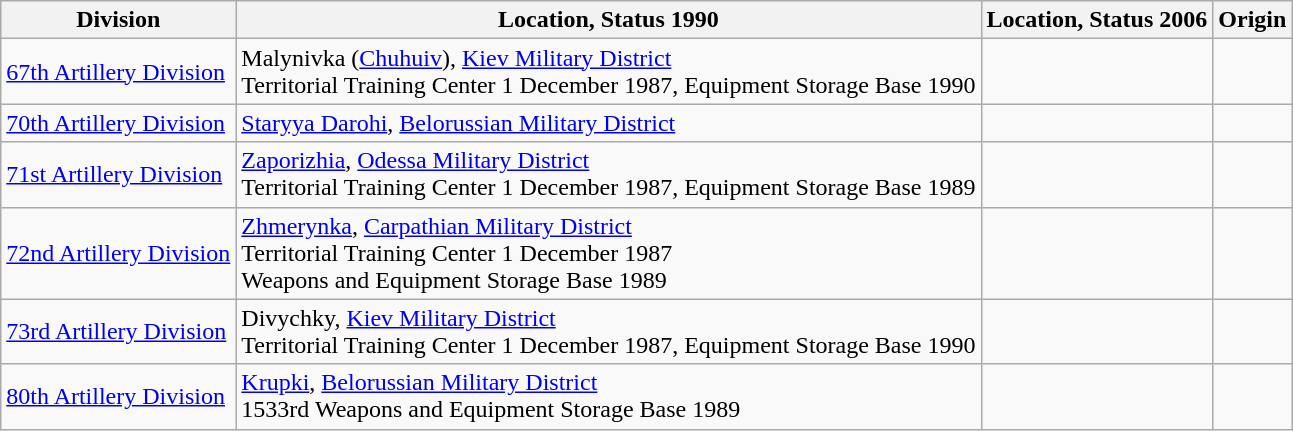<table class="wikitable">
<tr>
<th>Division</th>
<th>Location, Status 1990</th>
<th>Location, Status 2006</th>
<th>Origin</th>
</tr>
<tr>
<td><a href='#'>67th Artillery Division</a></td>
<td>Malynivka (<a href='#'>Chuhuiv</a>), <a href='#'>Kiev Military District</a> <br> Territorial Training Center 1 December 1987, Equipment Storage Base 1990</td>
<td></td>
<td></td>
</tr>
<tr>
<td><a href='#'>70th Artillery Division</a></td>
<td><a href='#'>Staryya Darohi</a>, <a href='#'>Belorussian Military District</a></td>
<td></td>
<td></td>
</tr>
<tr>
<td><a href='#'>71st Artillery Division</a></td>
<td><a href='#'>Zaporizhia</a>, <a href='#'>Odessa Military District</a><br> Territorial Training Center 1 December 1987, Equipment Storage Base 1989</td>
<td></td>
<td></td>
</tr>
<tr>
<td><a href='#'>72nd Artillery Division</a></td>
<td><a href='#'>Zhmerynka</a>, <a href='#'>Carpathian Military District</a><br> Territorial Training Center 1 December 1987<br> Weapons and Equipment Storage Base 1989</td>
<td></td>
<td></td>
</tr>
<tr>
<td><a href='#'>73rd Artillery Division</a></td>
<td>Divychky, <a href='#'>Kiev Military District</a><br> Territorial Training Center 1 December 1987, Equipment Storage Base 1990</td>
<td></td>
<td></td>
</tr>
<tr>
<td><a href='#'>80th Artillery Division</a></td>
<td><a href='#'>Krupki</a>, <a href='#'>Belorussian Military District</a><br>1533rd Weapons and Equipment Storage Base 1989</td>
<td></td>
<td></td>
</tr>
</table>
